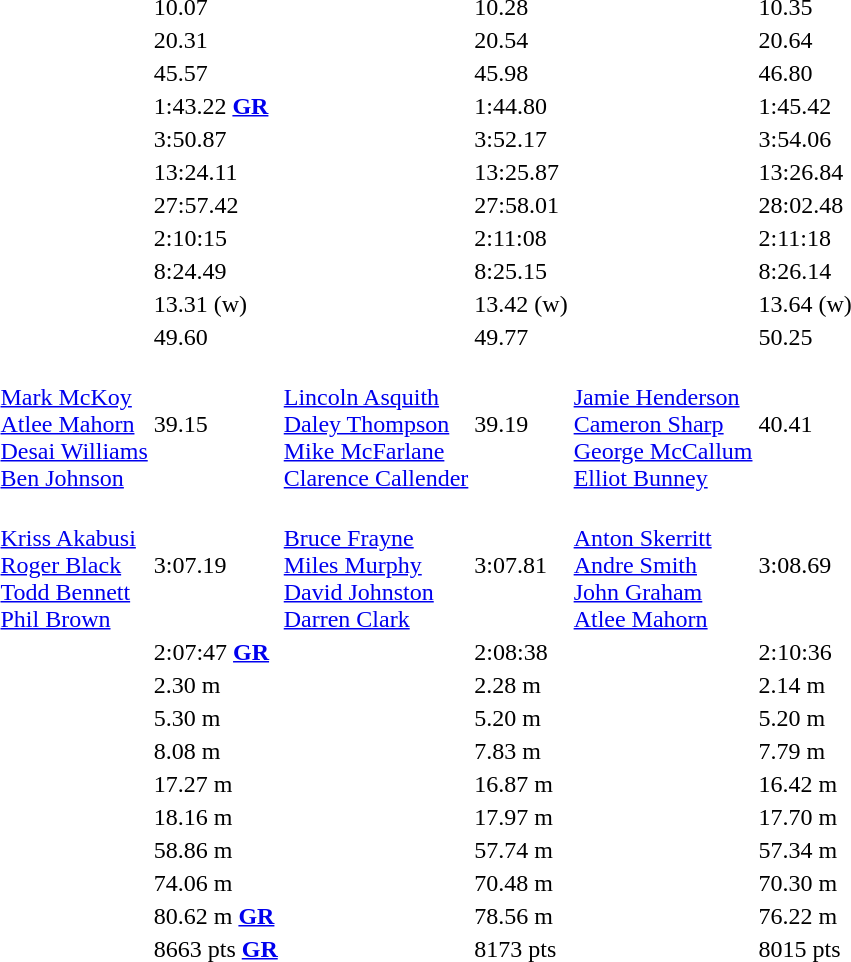<table>
<tr>
<td></td>
<td></td>
<td>10.07</td>
<td></td>
<td>10.28</td>
<td></td>
<td>10.35</td>
</tr>
<tr>
<td></td>
<td></td>
<td>20.31</td>
<td></td>
<td>20.54</td>
<td></td>
<td>20.64</td>
</tr>
<tr>
<td></td>
<td></td>
<td>45.57</td>
<td></td>
<td>45.98</td>
<td></td>
<td>46.80</td>
</tr>
<tr>
<td></td>
<td></td>
<td>1:43.22 <strong><a href='#'>GR</a></strong></td>
<td></td>
<td>1:44.80</td>
<td></td>
<td>1:45.42</td>
</tr>
<tr>
<td></td>
<td></td>
<td>3:50.87</td>
<td></td>
<td>3:52.17</td>
<td></td>
<td>3:54.06</td>
</tr>
<tr>
<td></td>
<td></td>
<td>13:24.11</td>
<td></td>
<td>13:25.87</td>
<td></td>
<td>13:26.84</td>
</tr>
<tr>
<td></td>
<td></td>
<td>27:57.42</td>
<td></td>
<td>27:58.01</td>
<td></td>
<td>28:02.48</td>
</tr>
<tr>
<td></td>
<td></td>
<td>2:10:15</td>
<td></td>
<td>2:11:08</td>
<td></td>
<td>2:11:18</td>
</tr>
<tr>
<td></td>
<td></td>
<td>8:24.49</td>
<td></td>
<td>8:25.15</td>
<td></td>
<td>8:26.14</td>
</tr>
<tr>
<td></td>
<td></td>
<td>13.31 (w)</td>
<td></td>
<td>13.42 (w)</td>
<td></td>
<td>13.64 (w)</td>
</tr>
<tr>
<td></td>
<td></td>
<td>49.60</td>
<td></td>
<td>49.77</td>
<td></td>
<td>50.25</td>
</tr>
<tr>
<td></td>
<td><br><a href='#'>Mark McKoy</a><br><a href='#'>Atlee Mahorn</a><br><a href='#'>Desai Williams</a><br><a href='#'>Ben Johnson</a></td>
<td>39.15</td>
<td><br><a href='#'>Lincoln Asquith</a><br><a href='#'>Daley Thompson</a><br><a href='#'>Mike McFarlane</a><br><a href='#'>Clarence Callender</a></td>
<td>39.19</td>
<td><br><a href='#'>Jamie Henderson</a><br><a href='#'>Cameron Sharp</a><br><a href='#'>George McCallum</a><br><a href='#'>Elliot Bunney</a></td>
<td>40.41</td>
</tr>
<tr>
<td></td>
<td><br><a href='#'>Kriss Akabusi</a><br><a href='#'>Roger Black</a><br><a href='#'>Todd Bennett</a><br><a href='#'>Phil Brown</a></td>
<td>3:07.19</td>
<td><br><a href='#'>Bruce Frayne</a><br><a href='#'>Miles Murphy</a><br><a href='#'>David Johnston</a><br><a href='#'>Darren Clark</a></td>
<td>3:07.81</td>
<td><br><a href='#'>Anton Skerritt</a><br><a href='#'>Andre Smith</a><br><a href='#'>John Graham</a><br><a href='#'>Atlee Mahorn</a></td>
<td>3:08.69</td>
</tr>
<tr>
<td></td>
<td></td>
<td>2:07:47 <strong><a href='#'>GR</a></strong></td>
<td></td>
<td>2:08:38</td>
<td></td>
<td>2:10:36</td>
</tr>
<tr>
<td></td>
<td></td>
<td>2.30 m</td>
<td></td>
<td>2.28 m</td>
<td><br></td>
<td>2.14 m</td>
</tr>
<tr>
<td></td>
<td></td>
<td>5.30 m</td>
<td></td>
<td>5.20 m</td>
<td></td>
<td>5.20 m</td>
</tr>
<tr>
<td></td>
<td></td>
<td>8.08 m</td>
<td></td>
<td>7.83 m</td>
<td></td>
<td>7.79 m</td>
</tr>
<tr>
<td></td>
<td></td>
<td>17.27 m</td>
<td></td>
<td>16.87 m</td>
<td></td>
<td>16.42 m</td>
</tr>
<tr>
<td></td>
<td></td>
<td>18.16 m</td>
<td></td>
<td>17.97 m</td>
<td></td>
<td>17.70 m</td>
</tr>
<tr>
<td></td>
<td></td>
<td>58.86 m</td>
<td></td>
<td>57.74 m</td>
<td></td>
<td>57.34 m</td>
</tr>
<tr>
<td></td>
<td></td>
<td>74.06 m</td>
<td></td>
<td>70.48 m</td>
<td></td>
<td>70.30 m</td>
</tr>
<tr>
<td></td>
<td></td>
<td>80.62 m <strong><a href='#'>GR</a></strong></td>
<td></td>
<td>78.56 m</td>
<td></td>
<td>76.22 m</td>
</tr>
<tr>
<td></td>
<td></td>
<td>8663 pts <strong><a href='#'>GR</a></strong></td>
<td></td>
<td>8173 pts</td>
<td></td>
<td>8015 pts</td>
</tr>
</table>
